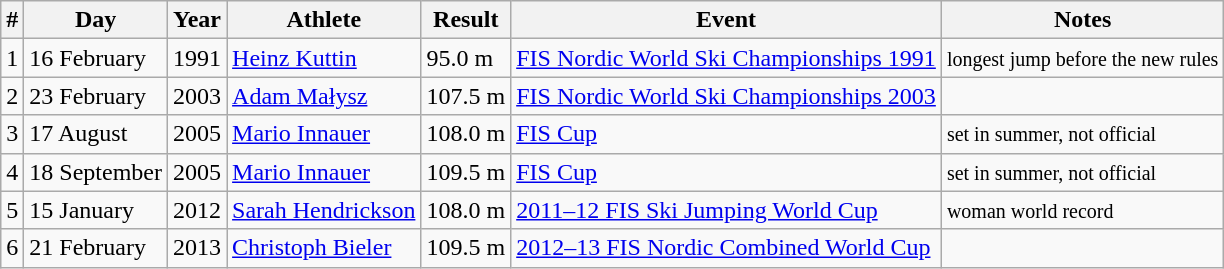<table class="wikitable sortable">
<tr>
<th>#</th>
<th>Day</th>
<th>Year</th>
<th>Athlete</th>
<th>Result</th>
<th>Event</th>
<th>Notes</th>
</tr>
<tr>
<td>1</td>
<td>16 February</td>
<td>1991</td>
<td> <a href='#'>Heinz Kuttin</a></td>
<td>95.0 m</td>
<td><a href='#'>FIS Nordic World Ski Championships 1991</a></td>
<td><small>longest jump before the new rules</small></td>
</tr>
<tr>
<td>2</td>
<td>23 February</td>
<td>2003</td>
<td> <a href='#'>Adam Małysz</a></td>
<td>107.5 m</td>
<td><a href='#'>FIS Nordic World Ski Championships 2003</a></td>
</tr>
<tr>
<td>3</td>
<td>17 August</td>
<td>2005</td>
<td> <a href='#'>Mario Innauer</a></td>
<td>108.0 m</td>
<td><a href='#'>FIS Cup</a></td>
<td><small>set in summer, not official</small></td>
</tr>
<tr>
<td>4</td>
<td>18 September</td>
<td>2005</td>
<td> <a href='#'>Mario Innauer</a></td>
<td>109.5 m</td>
<td><a href='#'>FIS Cup</a></td>
<td><small>set in summer, not official</small></td>
</tr>
<tr>
<td>5</td>
<td>15 January</td>
<td>2012</td>
<td> <a href='#'>Sarah Hendrickson</a></td>
<td>108.0 m</td>
<td><a href='#'>2011–12 FIS Ski Jumping World Cup</a></td>
<td><small>woman world record</small></td>
</tr>
<tr>
<td>6</td>
<td>21 February</td>
<td>2013</td>
<td> <a href='#'>Christoph Bieler</a></td>
<td>109.5 m</td>
<td><a href='#'>2012–13 FIS Nordic Combined World Cup</a></td>
</tr>
</table>
